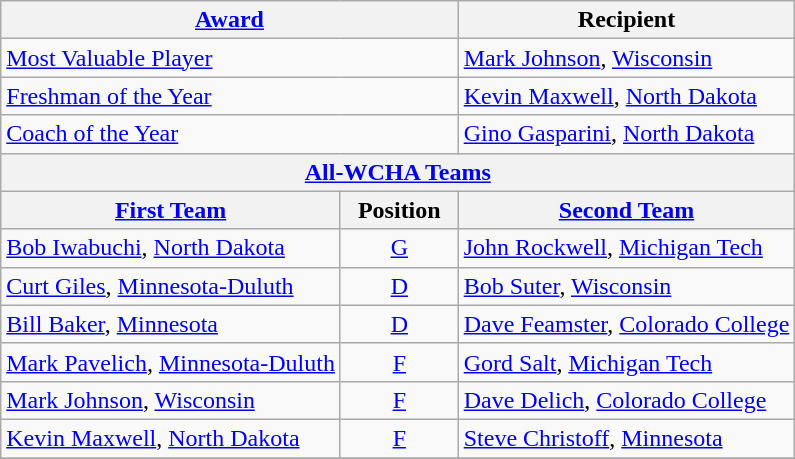<table class="wikitable">
<tr>
<th colspan=2><a href='#'>Award</a></th>
<th>Recipient</th>
</tr>
<tr>
<td colspan=2><a href='#'>Most Valuable Player</a></td>
<td><a href='#'>Mark Johnson</a>, <a href='#'>Wisconsin</a></td>
</tr>
<tr>
<td colspan=2><a href='#'>Freshman of the Year</a></td>
<td><a href='#'>Kevin Maxwell</a>, <a href='#'>North Dakota</a></td>
</tr>
<tr>
<td colspan=2><a href='#'>Coach of the Year</a></td>
<td><a href='#'>Gino Gasparini</a>, <a href='#'>North Dakota</a></td>
</tr>
<tr>
<th colspan=3><a href='#'>All-WCHA Teams</a></th>
</tr>
<tr>
<th><a href='#'>First Team</a></th>
<th>  Position  </th>
<th><a href='#'>Second Team</a></th>
</tr>
<tr>
<td><a href='#'>Bob Iwabuchi</a>, <a href='#'>North Dakota</a></td>
<td align=center><a href='#'>G</a></td>
<td><a href='#'>John Rockwell</a>, <a href='#'>Michigan Tech</a></td>
</tr>
<tr>
<td><a href='#'>Curt Giles</a>, <a href='#'>Minnesota-Duluth</a></td>
<td align=center><a href='#'>D</a></td>
<td><a href='#'>Bob Suter</a>, <a href='#'>Wisconsin</a></td>
</tr>
<tr>
<td><a href='#'>Bill Baker</a>, <a href='#'>Minnesota</a></td>
<td align=center><a href='#'>D</a></td>
<td><a href='#'>Dave Feamster</a>, <a href='#'>Colorado College</a></td>
</tr>
<tr>
<td><a href='#'>Mark Pavelich</a>, <a href='#'>Minnesota-Duluth</a></td>
<td align=center><a href='#'>F</a></td>
<td><a href='#'>Gord Salt</a>, <a href='#'>Michigan Tech</a></td>
</tr>
<tr>
<td><a href='#'>Mark Johnson</a>, <a href='#'>Wisconsin</a></td>
<td align=center><a href='#'>F</a></td>
<td><a href='#'>Dave Delich</a>, <a href='#'>Colorado College</a></td>
</tr>
<tr>
<td><a href='#'>Kevin Maxwell</a>, <a href='#'>North Dakota</a></td>
<td align=center><a href='#'>F</a></td>
<td><a href='#'>Steve Christoff</a>, <a href='#'>Minnesota</a></td>
</tr>
<tr>
</tr>
</table>
